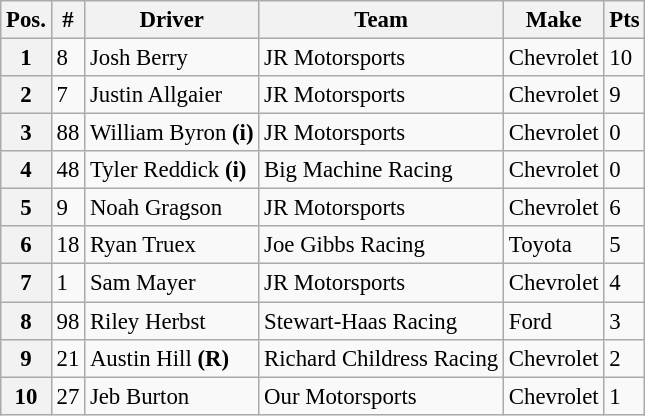<table class="wikitable" style="font-size:95%">
<tr>
<th>Pos.</th>
<th>#</th>
<th>Driver</th>
<th>Team</th>
<th>Make</th>
<th>Pts</th>
</tr>
<tr>
<th>1</th>
<td>8</td>
<td>Josh Berry</td>
<td>JR Motorsports</td>
<td>Chevrolet</td>
<td>10</td>
</tr>
<tr>
<th>2</th>
<td>7</td>
<td>Justin Allgaier</td>
<td>JR Motorsports</td>
<td>Chevrolet</td>
<td>9</td>
</tr>
<tr>
<th>3</th>
<td>88</td>
<td>William Byron <strong>(i)</strong></td>
<td>JR Motorsports</td>
<td>Chevrolet</td>
<td>0</td>
</tr>
<tr>
<th>4</th>
<td>48</td>
<td>Tyler Reddick <strong>(i)</strong></td>
<td>Big Machine Racing</td>
<td>Chevrolet</td>
<td>0</td>
</tr>
<tr>
<th>5</th>
<td>9</td>
<td>Noah Gragson</td>
<td>JR Motorsports</td>
<td>Chevrolet</td>
<td>6</td>
</tr>
<tr>
<th>6</th>
<td>18</td>
<td>Ryan Truex</td>
<td>Joe Gibbs Racing</td>
<td>Toyota</td>
<td>5</td>
</tr>
<tr>
<th>7</th>
<td>1</td>
<td>Sam Mayer</td>
<td>JR Motorsports</td>
<td>Chevrolet</td>
<td>4</td>
</tr>
<tr>
<th>8</th>
<td>98</td>
<td>Riley Herbst</td>
<td>Stewart-Haas Racing</td>
<td>Ford</td>
<td>3</td>
</tr>
<tr>
<th>9</th>
<td>21</td>
<td>Austin Hill <strong>(R)</strong></td>
<td>Richard Childress Racing</td>
<td>Chevrolet</td>
<td>2</td>
</tr>
<tr>
<th>10</th>
<td>27</td>
<td>Jeb Burton</td>
<td>Our Motorsports</td>
<td>Chevrolet</td>
<td>1</td>
</tr>
</table>
